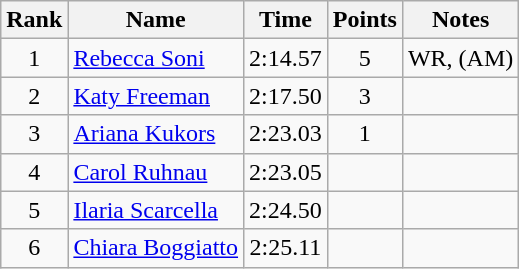<table class="wikitable" style="text-align:center">
<tr>
<th>Rank</th>
<th>Name</th>
<th>Time</th>
<th>Points</th>
<th>Notes</th>
</tr>
<tr>
<td>1</td>
<td align="left"> <a href='#'>Rebecca Soni</a></td>
<td>2:14.57</td>
<td>5</td>
<td>WR, (AM)</td>
</tr>
<tr>
<td>2</td>
<td align="left"> <a href='#'>Katy Freeman</a></td>
<td>2:17.50</td>
<td>3</td>
<td></td>
</tr>
<tr>
<td>3</td>
<td align="left"> <a href='#'>Ariana Kukors</a></td>
<td>2:23.03</td>
<td>1</td>
<td></td>
</tr>
<tr>
<td>4</td>
<td align="left"> <a href='#'>Carol Ruhnau</a></td>
<td>2:23.05</td>
<td></td>
<td></td>
</tr>
<tr>
<td>5</td>
<td align="left"> <a href='#'>Ilaria Scarcella</a></td>
<td>2:24.50</td>
<td></td>
<td></td>
</tr>
<tr>
<td>6</td>
<td align="left"> <a href='#'>Chiara Boggiatto</a></td>
<td>2:25.11</td>
<td></td>
<td></td>
</tr>
</table>
